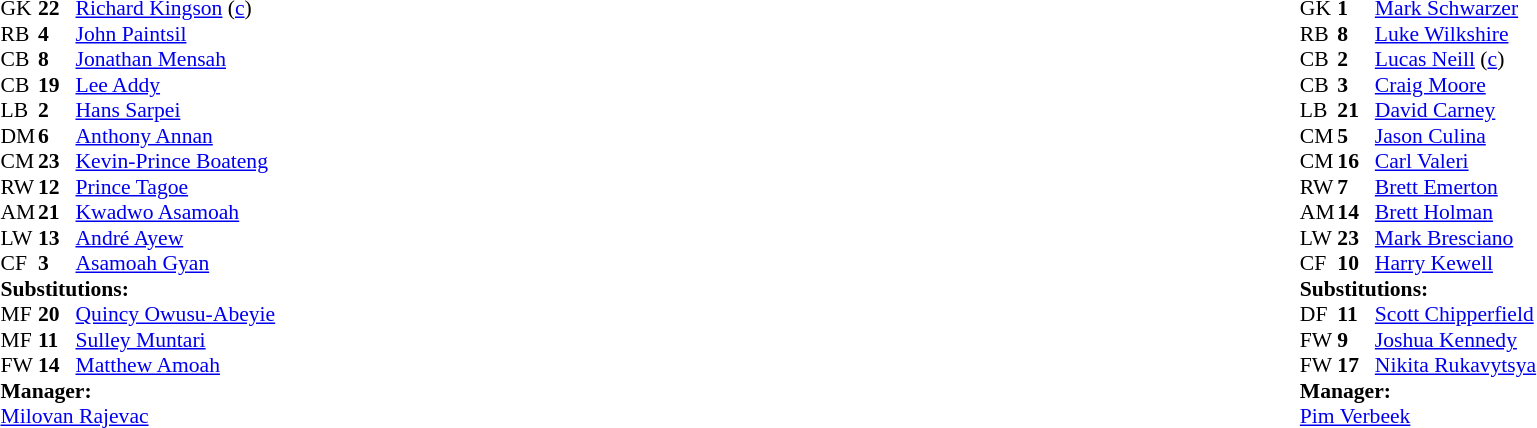<table style="width:100%;">
<tr>
<td style="vertical-align:top; width:40%;"><br><table style="font-size: 90%" cellspacing="0" cellpadding="0">
<tr>
<th width="25"></th>
<th width="25"></th>
</tr>
<tr>
<td>GK</td>
<td><strong>22</strong></td>
<td><a href='#'>Richard Kingson</a> (<a href='#'>c</a>)</td>
</tr>
<tr>
<td>RB</td>
<td><strong>4</strong></td>
<td><a href='#'>John Paintsil</a></td>
</tr>
<tr>
<td>CB</td>
<td><strong>8</strong></td>
<td><a href='#'>Jonathan Mensah</a></td>
<td></td>
</tr>
<tr>
<td>CB</td>
<td><strong>19</strong></td>
<td><a href='#'>Lee Addy</a></td>
<td></td>
</tr>
<tr>
<td>LB</td>
<td><strong>2</strong></td>
<td><a href='#'>Hans Sarpei</a></td>
</tr>
<tr>
<td>DM</td>
<td><strong>6</strong></td>
<td><a href='#'>Anthony Annan</a></td>
<td></td>
</tr>
<tr>
<td>CM</td>
<td><strong>23</strong></td>
<td><a href='#'>Kevin-Prince Boateng</a></td>
<td></td>
<td></td>
</tr>
<tr>
<td>RW</td>
<td><strong>12</strong></td>
<td><a href='#'>Prince Tagoe</a></td>
<td></td>
<td></td>
</tr>
<tr>
<td>AM</td>
<td><strong>21</strong></td>
<td><a href='#'>Kwadwo Asamoah</a></td>
<td></td>
<td></td>
</tr>
<tr>
<td>LW</td>
<td><strong>13</strong></td>
<td><a href='#'>André Ayew</a></td>
</tr>
<tr>
<td>CF</td>
<td><strong>3</strong></td>
<td><a href='#'>Asamoah Gyan</a></td>
</tr>
<tr>
<td colspan=3><strong>Substitutions:</strong></td>
</tr>
<tr>
<td>MF</td>
<td><strong>20</strong></td>
<td><a href='#'>Quincy Owusu-Abeyie</a></td>
<td></td>
<td></td>
</tr>
<tr>
<td>MF</td>
<td><strong>11</strong></td>
<td><a href='#'>Sulley Muntari</a></td>
<td></td>
<td></td>
</tr>
<tr>
<td>FW</td>
<td><strong>14</strong></td>
<td><a href='#'>Matthew Amoah</a></td>
<td></td>
<td></td>
</tr>
<tr>
<td colspan=3><strong>Manager:</strong></td>
</tr>
<tr>
<td colspan=3> <a href='#'>Milovan Rajevac</a></td>
</tr>
</table>
</td>
<td valign="top"></td>
<td style="vertical-align:top; width:50%;"><br><table cellspacing="0" cellpadding="0" style="font-size:90%; margin:auto;">
<tr>
<th width=25></th>
<th width=25></th>
</tr>
<tr>
<td>GK</td>
<td><strong>1</strong></td>
<td><a href='#'>Mark Schwarzer</a></td>
</tr>
<tr>
<td>RB</td>
<td><strong>8</strong></td>
<td><a href='#'>Luke Wilkshire</a></td>
<td></td>
<td></td>
</tr>
<tr>
<td>CB</td>
<td><strong>2</strong></td>
<td><a href='#'>Lucas Neill</a> (<a href='#'>c</a>)</td>
</tr>
<tr>
<td>CB</td>
<td><strong>3</strong></td>
<td><a href='#'>Craig Moore</a></td>
<td></td>
</tr>
<tr>
<td>LB</td>
<td><strong>21</strong></td>
<td><a href='#'>David Carney</a></td>
</tr>
<tr>
<td>CM</td>
<td><strong>5</strong></td>
<td><a href='#'>Jason Culina</a></td>
</tr>
<tr>
<td>CM</td>
<td><strong>16</strong></td>
<td><a href='#'>Carl Valeri</a></td>
</tr>
<tr>
<td>RW</td>
<td><strong>7</strong></td>
<td><a href='#'>Brett Emerton</a></td>
</tr>
<tr>
<td>AM</td>
<td><strong>14</strong></td>
<td><a href='#'>Brett Holman</a></td>
<td></td>
<td></td>
</tr>
<tr>
<td>LW</td>
<td><strong>23</strong></td>
<td><a href='#'>Mark Bresciano</a></td>
<td></td>
<td></td>
</tr>
<tr>
<td>CF</td>
<td><strong>10</strong></td>
<td><a href='#'>Harry Kewell</a></td>
<td></td>
</tr>
<tr>
<td colspan=3><strong>Substitutions:</strong></td>
</tr>
<tr>
<td>DF</td>
<td><strong>11</strong></td>
<td><a href='#'>Scott Chipperfield</a></td>
<td></td>
<td></td>
</tr>
<tr>
<td>FW</td>
<td><strong>9</strong></td>
<td><a href='#'>Joshua Kennedy</a></td>
<td></td>
<td></td>
</tr>
<tr>
<td>FW</td>
<td><strong>17</strong></td>
<td><a href='#'>Nikita Rukavytsya</a></td>
<td></td>
<td></td>
</tr>
<tr>
<td colspan=3><strong>Manager:</strong></td>
</tr>
<tr>
<td colspan=4> <a href='#'>Pim Verbeek</a></td>
</tr>
</table>
</td>
</tr>
</table>
